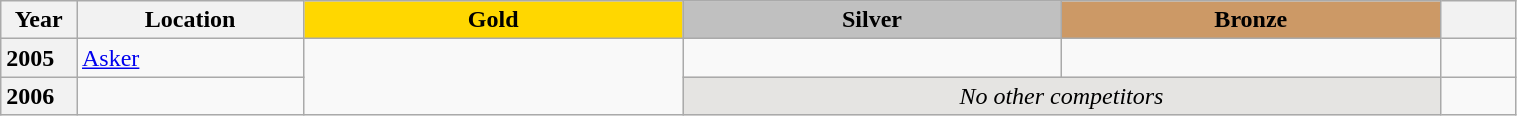<table class="wikitable unsortable" style="text-align:left; width:80%">
<tr>
<th scope="col" style="text-align:center; width:5%">Year</th>
<th scope="col" style="text-align:center; width:15%">Location</th>
<th scope="col" style="text-align:center; width:25%; background:gold">Gold</th>
<th scope="col" style="text-align:center; width:25%; background:silver">Silver</th>
<th scope="col" style="text-align:center; width:25%; background:#c96">Bronze</th>
<th scope="col" style="text-align:center; width:5%"></th>
</tr>
<tr>
<th scope="row" style="text-align:left">2005</th>
<td> <a href='#'>Asker</a></td>
<td rowspan="2"></td>
<td></td>
<td></td>
<td></td>
</tr>
<tr>
<th scope="row" style="text-align:left">2006</th>
<td></td>
<td colspan="2" bgcolor="e5e4e2" align="center"><em>No other competitors</em></td>
<td></td>
</tr>
</table>
